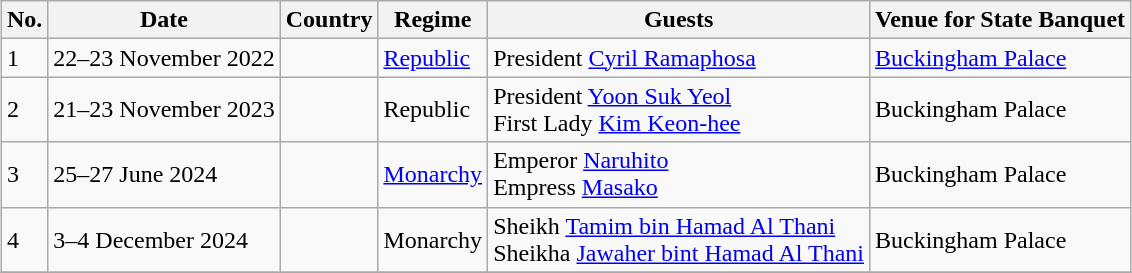<table class="wikitable sortable" border="1" style="margin: 1em auto 1em auto">
<tr>
<th>No.</th>
<th class="unsortable">Date</th>
<th>Country</th>
<th>Regime</th>
<th class="unsortable">Guests</th>
<th>Venue for State Banquet</th>
</tr>
<tr>
<td>1</td>
<td>22–23 November 2022</td>
<td></td>
<td><a href='#'>Republic</a></td>
<td>President <a href='#'>Cyril Ramaphosa</a></td>
<td><a href='#'>Buckingham Palace</a></td>
</tr>
<tr>
<td>2</td>
<td>21–23 November 2023</td>
<td></td>
<td>Republic</td>
<td>President <a href='#'>Yoon Suk Yeol</a><br>First Lady <a href='#'>Kim Keon-hee</a></td>
<td>Buckingham Palace</td>
</tr>
<tr>
<td>3</td>
<td>25–27 June 2024</td>
<td></td>
<td><a href='#'>Monarchy</a></td>
<td>Emperor <a href='#'>Naruhito</a><br>Empress <a href='#'>Masako</a></td>
<td>Buckingham Palace</td>
</tr>
<tr>
<td>4</td>
<td>3–4 December 2024</td>
<td></td>
<td>Monarchy</td>
<td>Sheikh <a href='#'>Tamim bin Hamad Al Thani</a><br>Sheikha <a href='#'>Jawaher bint Hamad Al Thani</a></td>
<td>Buckingham Palace</td>
</tr>
<tr>
</tr>
</table>
